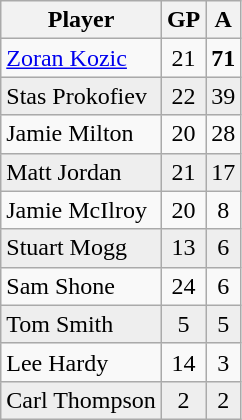<table class="wikitable" style="text-align:center">
<tr>
<th align="left">Player</th>
<th>GP</th>
<th>A</th>
</tr>
<tr>
<td align="left"><a href='#'>Zoran Kozic</a></td>
<td>21</td>
<td><strong>71</strong></td>
</tr>
<tr bgcolor="#eeeeee">
<td align="left">Stas Prokofiev</td>
<td>22</td>
<td>39</td>
</tr>
<tr>
<td align="left">Jamie Milton</td>
<td>20</td>
<td>28</td>
</tr>
<tr bgcolor="#eeeeee">
<td align="left">Matt Jordan</td>
<td>21</td>
<td>17</td>
</tr>
<tr>
<td align="left">Jamie McIlroy</td>
<td>20</td>
<td>8</td>
</tr>
<tr bgcolor="#eeeeee">
<td align="left">Stuart Mogg</td>
<td>13</td>
<td>6</td>
</tr>
<tr>
<td align="left">Sam Shone</td>
<td>24</td>
<td>6</td>
</tr>
<tr bgcolor="#eeeeee">
<td align="left">Tom Smith</td>
<td>5</td>
<td>5</td>
</tr>
<tr>
<td align="left">Lee Hardy</td>
<td>14</td>
<td>3</td>
</tr>
<tr bgcolor="#eeeeee">
<td align="left">Carl Thompson</td>
<td>2</td>
<td>2</td>
</tr>
</table>
